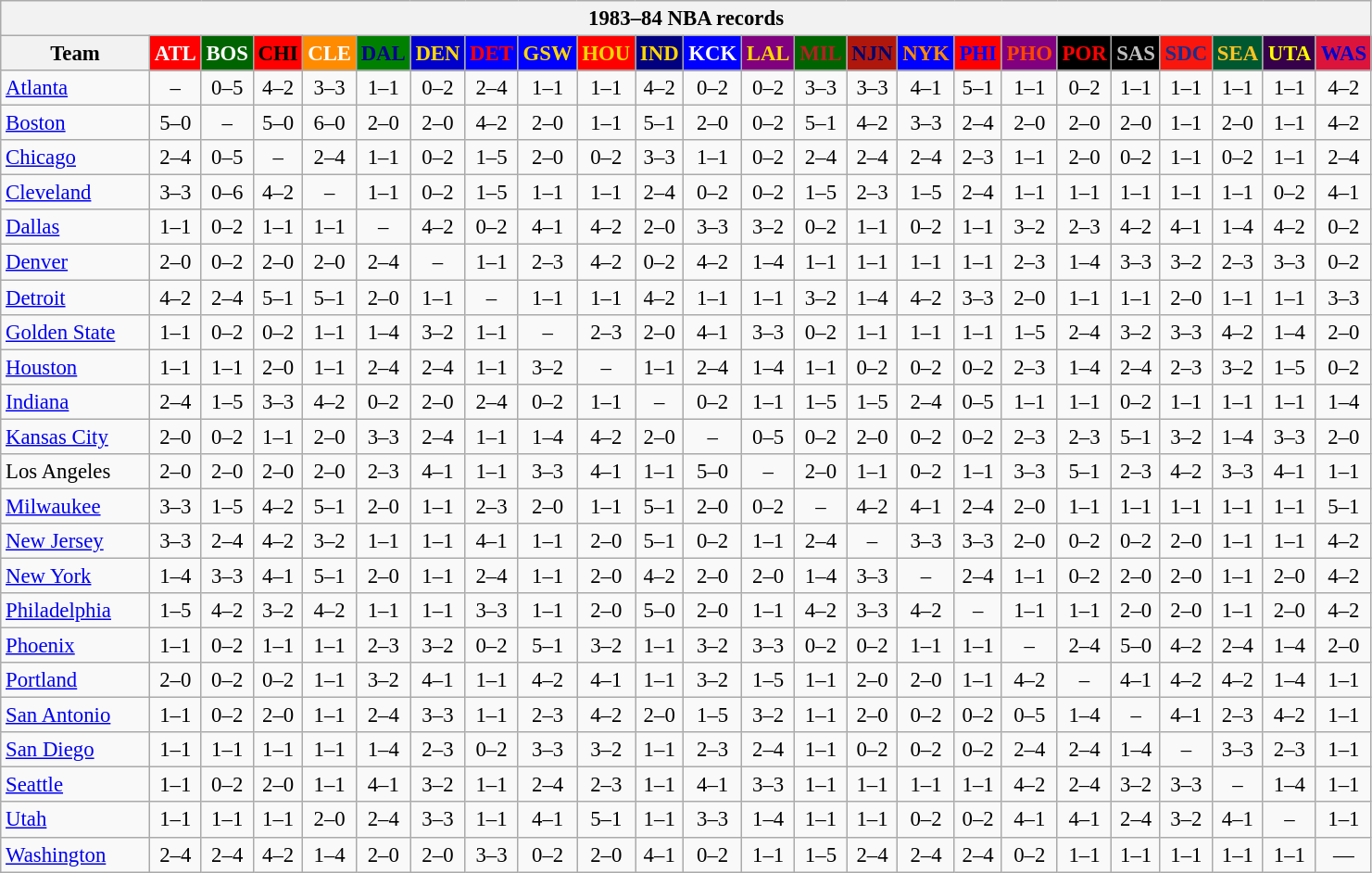<table class="wikitable" style="font-size:95%; text-align:center;">
<tr>
<th colspan=24>1983–84 NBA records</th>
</tr>
<tr>
<th width=100>Team</th>
<th style="background:#FF0000;color:#FFFFFF;width=35">ATL</th>
<th style="background:#006400;color:#FFFFFF;width=35">BOS</th>
<th style="background:#FF0000;color:#000000;width=35">CHI</th>
<th style="background:#FF8C00;color:#FFFFFF;width=35">CLE</th>
<th style="background:#008000;color:#00008B;width=35">DAL</th>
<th style="background:#0000CD;color:#FFD700;width=35">DEN</th>
<th style="background:#0000FF;color:#FF0000;width=35">DET</th>
<th style="background:#0000FF;color:#FFD700;width=35">GSW</th>
<th style="background:#FF0000;color:#FFD700;width=35">HOU</th>
<th style="background:#000080;color:#FFD700;width=35">IND</th>
<th style="background:#0000FF;color:#FFFFFF;width=35">KCK</th>
<th style="background:#800080;color:#FFD700;width=35">LAL</th>
<th style="background:#006400;color:#B22222;width=35">MIL</th>
<th style="background:#B0170C;color:#00056D;width=35">NJN</th>
<th style="background:#0000FF;color:#FF8C00;width=35">NYK</th>
<th style="background:#FF0000;color:#0000FF;width=35">PHI</th>
<th style="background:#800080;color:#FF4500;width=35">PHO</th>
<th style="background:#000000;color:#FF0000;width=35">POR</th>
<th style="background:#000000;color:#C0C0C0;width=35">SAS</th>
<th style="background:#F9160D;color:#1A2E8B;width=35">SDC</th>
<th style="background:#005831;color:#FFC322;width=35">SEA</th>
<th style="background:#36004A;color:#FFFF00;width=35">UTA</th>
<th style="background:#DC143C;color:#0000CD;width=35">WAS</th>
</tr>
<tr>
<td style="text-align:left;"><a href='#'>Atlanta</a></td>
<td>–</td>
<td>0–5</td>
<td>4–2</td>
<td>3–3</td>
<td>1–1</td>
<td>0–2</td>
<td>2–4</td>
<td>1–1</td>
<td>1–1</td>
<td>4–2</td>
<td>0–2</td>
<td>0–2</td>
<td>3–3</td>
<td>3–3</td>
<td>4–1</td>
<td>5–1</td>
<td>1–1</td>
<td>0–2</td>
<td>1–1</td>
<td>1–1</td>
<td>1–1</td>
<td>1–1</td>
<td>4–2</td>
</tr>
<tr>
<td style="text-align:left;"><a href='#'>Boston</a></td>
<td>5–0</td>
<td>–</td>
<td>5–0</td>
<td>6–0</td>
<td>2–0</td>
<td>2–0</td>
<td>4–2</td>
<td>2–0</td>
<td>1–1</td>
<td>5–1</td>
<td>2–0</td>
<td>0–2</td>
<td>5–1</td>
<td>4–2</td>
<td>3–3</td>
<td>2–4</td>
<td>2–0</td>
<td>2–0</td>
<td>2–0</td>
<td>1–1</td>
<td>2–0</td>
<td>1–1</td>
<td>4–2</td>
</tr>
<tr>
<td style="text-align:left;"><a href='#'>Chicago</a></td>
<td>2–4</td>
<td>0–5</td>
<td>–</td>
<td>2–4</td>
<td>1–1</td>
<td>0–2</td>
<td>1–5</td>
<td>2–0</td>
<td>0–2</td>
<td>3–3</td>
<td>1–1</td>
<td>0–2</td>
<td>2–4</td>
<td>2–4</td>
<td>2–4</td>
<td>2–3</td>
<td>1–1</td>
<td>2–0</td>
<td>0–2</td>
<td>1–1</td>
<td>0–2</td>
<td>1–1</td>
<td>2–4</td>
</tr>
<tr>
<td style="text-align:left;"><a href='#'>Cleveland</a></td>
<td>3–3</td>
<td>0–6</td>
<td>4–2</td>
<td>–</td>
<td>1–1</td>
<td>0–2</td>
<td>1–5</td>
<td>1–1</td>
<td>1–1</td>
<td>2–4</td>
<td>0–2</td>
<td>0–2</td>
<td>1–5</td>
<td>2–3</td>
<td>1–5</td>
<td>2–4</td>
<td>1–1</td>
<td>1–1</td>
<td>1–1</td>
<td>1–1</td>
<td>1–1</td>
<td>0–2</td>
<td>4–1</td>
</tr>
<tr>
<td style="text-align:left;"><a href='#'>Dallas</a></td>
<td>1–1</td>
<td>0–2</td>
<td>1–1</td>
<td>1–1</td>
<td>–</td>
<td>4–2</td>
<td>0–2</td>
<td>4–1</td>
<td>4–2</td>
<td>2–0</td>
<td>3–3</td>
<td>3–2</td>
<td>0–2</td>
<td>1–1</td>
<td>0–2</td>
<td>1–1</td>
<td>3–2</td>
<td>2–3</td>
<td>4–2</td>
<td>4–1</td>
<td>1–4</td>
<td>4–2</td>
<td>0–2</td>
</tr>
<tr>
<td style="text-align:left;"><a href='#'>Denver</a></td>
<td>2–0</td>
<td>0–2</td>
<td>2–0</td>
<td>2–0</td>
<td>2–4</td>
<td>–</td>
<td>1–1</td>
<td>2–3</td>
<td>4–2</td>
<td>0–2</td>
<td>4–2</td>
<td>1–4</td>
<td>1–1</td>
<td>1–1</td>
<td>1–1</td>
<td>1–1</td>
<td>2–3</td>
<td>1–4</td>
<td>3–3</td>
<td>3–2</td>
<td>2–3</td>
<td>3–3</td>
<td>0–2</td>
</tr>
<tr>
<td style="text-align:left;"><a href='#'>Detroit</a></td>
<td>4–2</td>
<td>2–4</td>
<td>5–1</td>
<td>5–1</td>
<td>2–0</td>
<td>1–1</td>
<td>–</td>
<td>1–1</td>
<td>1–1</td>
<td>4–2</td>
<td>1–1</td>
<td>1–1</td>
<td>3–2</td>
<td>1–4</td>
<td>4–2</td>
<td>3–3</td>
<td>2–0</td>
<td>1–1</td>
<td>1–1</td>
<td>2–0</td>
<td>1–1</td>
<td>1–1</td>
<td>3–3</td>
</tr>
<tr>
<td style="text-align:left;"><a href='#'>Golden State</a></td>
<td>1–1</td>
<td>0–2</td>
<td>0–2</td>
<td>1–1</td>
<td>1–4</td>
<td>3–2</td>
<td>1–1</td>
<td>–</td>
<td>2–3</td>
<td>2–0</td>
<td>4–1</td>
<td>3–3</td>
<td>0–2</td>
<td>1–1</td>
<td>1–1</td>
<td>1–1</td>
<td>1–5</td>
<td>2–4</td>
<td>3–2</td>
<td>3–3</td>
<td>4–2</td>
<td>1–4</td>
<td>2–0</td>
</tr>
<tr>
<td style="text-align:left;"><a href='#'>Houston</a></td>
<td>1–1</td>
<td>1–1</td>
<td>2–0</td>
<td>1–1</td>
<td>2–4</td>
<td>2–4</td>
<td>1–1</td>
<td>3–2</td>
<td>–</td>
<td>1–1</td>
<td>2–4</td>
<td>1–4</td>
<td>1–1</td>
<td>0–2</td>
<td>0–2</td>
<td>0–2</td>
<td>2–3</td>
<td>1–4</td>
<td>2–4</td>
<td>2–3</td>
<td>3–2</td>
<td>1–5</td>
<td>0–2</td>
</tr>
<tr>
<td style="text-align:left;"><a href='#'>Indiana</a></td>
<td>2–4</td>
<td>1–5</td>
<td>3–3</td>
<td>4–2</td>
<td>0–2</td>
<td>2–0</td>
<td>2–4</td>
<td>0–2</td>
<td>1–1</td>
<td>–</td>
<td>0–2</td>
<td>1–1</td>
<td>1–5</td>
<td>1–5</td>
<td>2–4</td>
<td>0–5</td>
<td>1–1</td>
<td>1–1</td>
<td>0–2</td>
<td>1–1</td>
<td>1–1</td>
<td>1–1</td>
<td>1–4</td>
</tr>
<tr>
<td style="text-align:left;"><a href='#'>Kansas City</a></td>
<td>2–0</td>
<td>0–2</td>
<td>1–1</td>
<td>2–0</td>
<td>3–3</td>
<td>2–4</td>
<td>1–1</td>
<td>1–4</td>
<td>4–2</td>
<td>2–0</td>
<td>–</td>
<td>0–5</td>
<td>0–2</td>
<td>2–0</td>
<td>0–2</td>
<td>0–2</td>
<td>2–3</td>
<td>2–3</td>
<td>5–1</td>
<td>3–2</td>
<td>1–4</td>
<td>3–3</td>
<td>2–0</td>
</tr>
<tr>
<td style="text-align:left;">Los Angeles</td>
<td>2–0</td>
<td>2–0</td>
<td>2–0</td>
<td>2–0</td>
<td>2–3</td>
<td>4–1</td>
<td>1–1</td>
<td>3–3</td>
<td>4–1</td>
<td>1–1</td>
<td>5–0</td>
<td>–</td>
<td>2–0</td>
<td>1–1</td>
<td>0–2</td>
<td>1–1</td>
<td>3–3</td>
<td>5–1</td>
<td>2–3</td>
<td>4–2</td>
<td>3–3</td>
<td>4–1</td>
<td>1–1</td>
</tr>
<tr>
<td style="text-align:left;"><a href='#'>Milwaukee</a></td>
<td>3–3</td>
<td>1–5</td>
<td>4–2</td>
<td>5–1</td>
<td>2–0</td>
<td>1–1</td>
<td>2–3</td>
<td>2–0</td>
<td>1–1</td>
<td>5–1</td>
<td>2–0</td>
<td>0–2</td>
<td>–</td>
<td>4–2</td>
<td>4–1</td>
<td>2–4</td>
<td>2–0</td>
<td>1–1</td>
<td>1–1</td>
<td>1–1</td>
<td>1–1</td>
<td>1–1</td>
<td>5–1</td>
</tr>
<tr>
<td style="text-align:left;"><a href='#'>New Jersey</a></td>
<td>3–3</td>
<td>2–4</td>
<td>4–2</td>
<td>3–2</td>
<td>1–1</td>
<td>1–1</td>
<td>4–1</td>
<td>1–1</td>
<td>2–0</td>
<td>5–1</td>
<td>0–2</td>
<td>1–1</td>
<td>2–4</td>
<td>–</td>
<td>3–3</td>
<td>3–3</td>
<td>2–0</td>
<td>0–2</td>
<td>0–2</td>
<td>2–0</td>
<td>1–1</td>
<td>1–1</td>
<td>4–2</td>
</tr>
<tr>
<td style="text-align:left;"><a href='#'>New York</a></td>
<td>1–4</td>
<td>3–3</td>
<td>4–1</td>
<td>5–1</td>
<td>2–0</td>
<td>1–1</td>
<td>2–4</td>
<td>1–1</td>
<td>2–0</td>
<td>4–2</td>
<td>2–0</td>
<td>2–0</td>
<td>1–4</td>
<td>3–3</td>
<td>–</td>
<td>2–4</td>
<td>1–1</td>
<td>0–2</td>
<td>2–0</td>
<td>2–0</td>
<td>1–1</td>
<td>2–0</td>
<td>4–2</td>
</tr>
<tr>
<td style="text-align:left;"><a href='#'>Philadelphia</a></td>
<td>1–5</td>
<td>4–2</td>
<td>3–2</td>
<td>4–2</td>
<td>1–1</td>
<td>1–1</td>
<td>3–3</td>
<td>1–1</td>
<td>2–0</td>
<td>5–0</td>
<td>2–0</td>
<td>1–1</td>
<td>4–2</td>
<td>3–3</td>
<td>4–2</td>
<td>–</td>
<td>1–1</td>
<td>1–1</td>
<td>2–0</td>
<td>2–0</td>
<td>1–1</td>
<td>2–0</td>
<td>4–2</td>
</tr>
<tr>
<td style="text-align:left;"><a href='#'>Phoenix</a></td>
<td>1–1</td>
<td>0–2</td>
<td>1–1</td>
<td>1–1</td>
<td>2–3</td>
<td>3–2</td>
<td>0–2</td>
<td>5–1</td>
<td>3–2</td>
<td>1–1</td>
<td>3–2</td>
<td>3–3</td>
<td>0–2</td>
<td>0–2</td>
<td>1–1</td>
<td>1–1</td>
<td>–</td>
<td>2–4</td>
<td>5–0</td>
<td>4–2</td>
<td>2–4</td>
<td>1–4</td>
<td>2–0</td>
</tr>
<tr>
<td style="text-align:left;"><a href='#'>Portland</a></td>
<td>2–0</td>
<td>0–2</td>
<td>0–2</td>
<td>1–1</td>
<td>3–2</td>
<td>4–1</td>
<td>1–1</td>
<td>4–2</td>
<td>4–1</td>
<td>1–1</td>
<td>3–2</td>
<td>1–5</td>
<td>1–1</td>
<td>2–0</td>
<td>2–0</td>
<td>1–1</td>
<td>4–2</td>
<td>–</td>
<td>4–1</td>
<td>4–2</td>
<td>4–2</td>
<td>1–4</td>
<td>1–1</td>
</tr>
<tr>
<td style="text-align:left;"><a href='#'>San Antonio</a></td>
<td>1–1</td>
<td>0–2</td>
<td>2–0</td>
<td>1–1</td>
<td>2–4</td>
<td>3–3</td>
<td>1–1</td>
<td>2–3</td>
<td>4–2</td>
<td>2–0</td>
<td>1–5</td>
<td>3–2</td>
<td>1–1</td>
<td>2–0</td>
<td>0–2</td>
<td>0–2</td>
<td>0–5</td>
<td>1–4</td>
<td>–</td>
<td>4–1</td>
<td>2–3</td>
<td>4–2</td>
<td>1–1</td>
</tr>
<tr>
<td style="text-align:left;"><a href='#'>San Diego</a></td>
<td>1–1</td>
<td>1–1</td>
<td>1–1</td>
<td>1–1</td>
<td>1–4</td>
<td>2–3</td>
<td>0–2</td>
<td>3–3</td>
<td>3–2</td>
<td>1–1</td>
<td>2–3</td>
<td>2–4</td>
<td>1–1</td>
<td>0–2</td>
<td>0–2</td>
<td>0–2</td>
<td>2–4</td>
<td>2–4</td>
<td>1–4</td>
<td>–</td>
<td>3–3</td>
<td>2–3</td>
<td>1–1</td>
</tr>
<tr>
<td style="text-align:left;"><a href='#'>Seattle</a></td>
<td>1–1</td>
<td>0–2</td>
<td>2–0</td>
<td>1–1</td>
<td>4–1</td>
<td>3–2</td>
<td>1–1</td>
<td>2–4</td>
<td>2–3</td>
<td>1–1</td>
<td>4–1</td>
<td>3–3</td>
<td>1–1</td>
<td>1–1</td>
<td>1–1</td>
<td>1–1</td>
<td>4–2</td>
<td>2–4</td>
<td>3–2</td>
<td>3–3</td>
<td>–</td>
<td>1–4</td>
<td>1–1</td>
</tr>
<tr>
<td style="text-align:left;"><a href='#'>Utah</a></td>
<td>1–1</td>
<td>1–1</td>
<td>1–1</td>
<td>2–0</td>
<td>2–4</td>
<td>3–3</td>
<td>1–1</td>
<td>4–1</td>
<td>5–1</td>
<td>1–1</td>
<td>3–3</td>
<td>1–4</td>
<td>1–1</td>
<td>1–1</td>
<td>0–2</td>
<td>0–2</td>
<td>4–1</td>
<td>4–1</td>
<td>2–4</td>
<td>3–2</td>
<td>4–1</td>
<td>–</td>
<td>1–1</td>
</tr>
<tr>
<td style="text-align:left;"><a href='#'>Washington</a></td>
<td>2–4</td>
<td>2–4</td>
<td>4–2</td>
<td>1–4</td>
<td>2–0</td>
<td>2–0</td>
<td>3–3</td>
<td>0–2</td>
<td>2–0</td>
<td>4–1</td>
<td>0–2</td>
<td>1–1</td>
<td>1–5</td>
<td>2–4</td>
<td>2–4</td>
<td>2–4</td>
<td>0–2</td>
<td>1–1</td>
<td>1–1</td>
<td>1–1</td>
<td>1–1</td>
<td>1–1</td>
<td>—</td>
</tr>
</table>
